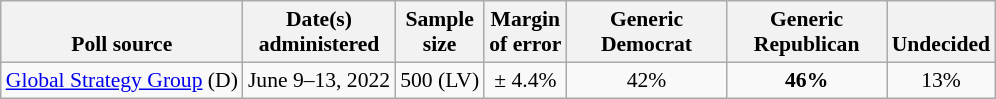<table class="wikitable" style="font-size:90%;text-align:center;">
<tr style="vertical-align:bottom">
<th>Poll source</th>
<th>Date(s)<br>administered</th>
<th>Sample<br>size</th>
<th>Margin<br>of error</th>
<th style="width:100px;">Generic<br>Democrat</th>
<th style="width:100px;">Generic<br>Republican</th>
<th>Undecided</th>
</tr>
<tr>
<td style="text-align:left;"><a href='#'>Global Strategy Group</a> (D)</td>
<td>June 9–13, 2022</td>
<td>500 (LV)</td>
<td>± 4.4%</td>
<td>42%</td>
<td><strong>46%</strong></td>
<td>13%</td>
</tr>
</table>
